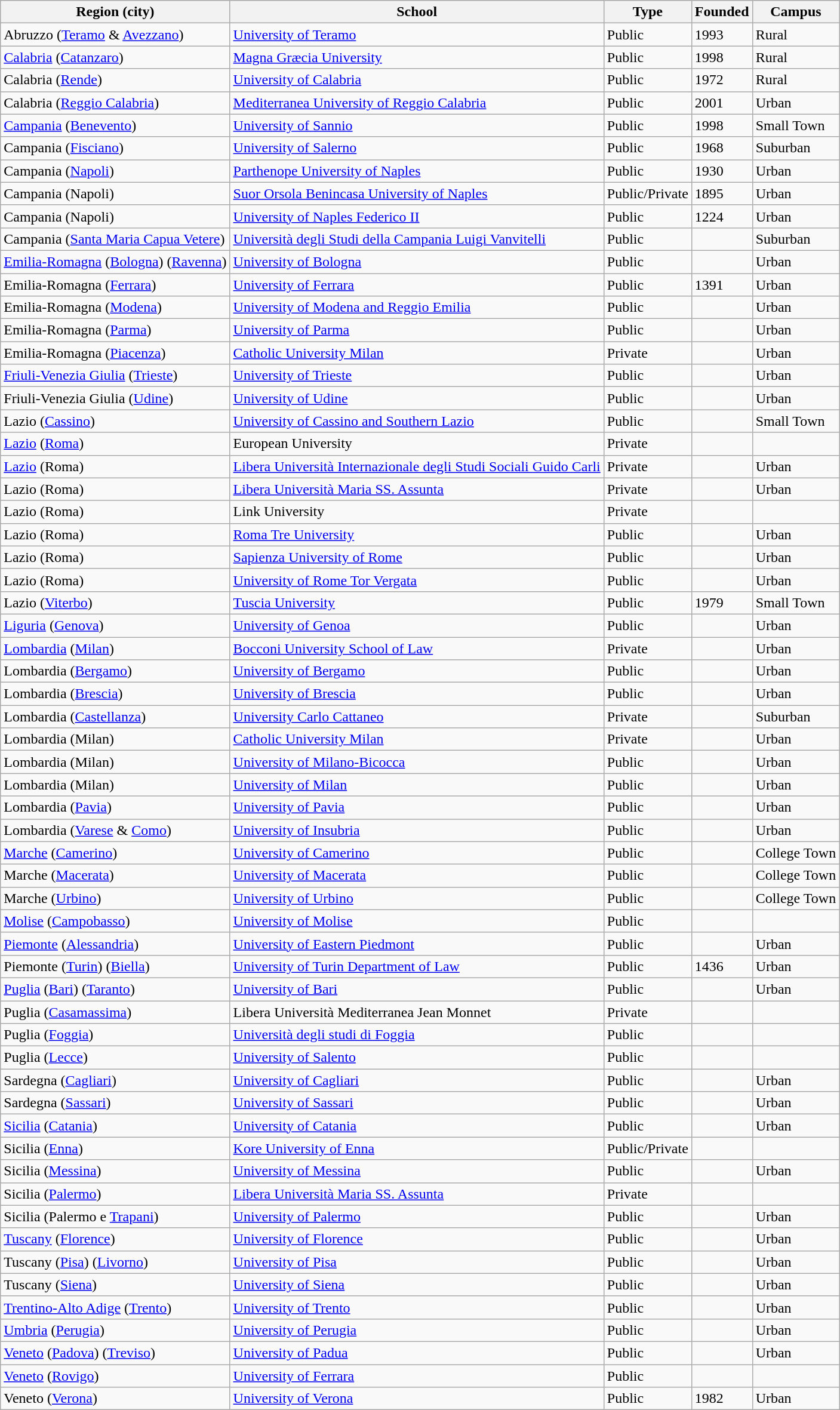<table class="wikitable">
<tr>
<th>Region (city)</th>
<th>School</th>
<th>Type</th>
<th>Founded</th>
<th>Campus</th>
</tr>
<tr>
<td>Abruzzo (<a href='#'>Teramo</a> & <a href='#'>Avezzano</a>)</td>
<td><a href='#'>University of Teramo</a></td>
<td>Public</td>
<td>1993</td>
<td>Rural</td>
</tr>
<tr>
<td><a href='#'>Calabria</a> (<a href='#'>Catanzaro</a>)</td>
<td><a href='#'>Magna Græcia University</a></td>
<td>Public</td>
<td>1998</td>
<td>Rural</td>
</tr>
<tr>
<td>Calabria (<a href='#'>Rende</a>)</td>
<td><a href='#'>University of Calabria</a></td>
<td>Public</td>
<td>1972</td>
<td>Rural</td>
</tr>
<tr>
<td>Calabria (<a href='#'>Reggio Calabria</a>)</td>
<td><a href='#'>Mediterranea University of Reggio Calabria</a></td>
<td>Public</td>
<td>2001</td>
<td>Urban</td>
</tr>
<tr>
<td><a href='#'>Campania</a> (<a href='#'>Benevento</a>)</td>
<td><a href='#'>University of Sannio</a></td>
<td>Public</td>
<td>1998</td>
<td>Small Town</td>
</tr>
<tr>
<td>Campania (<a href='#'>Fisciano</a>)</td>
<td><a href='#'>University of Salerno</a></td>
<td>Public</td>
<td>1968</td>
<td>Suburban</td>
</tr>
<tr>
<td>Campania (<a href='#'>Napoli</a>)</td>
<td><a href='#'>Parthenope University of Naples</a></td>
<td>Public</td>
<td>1930</td>
<td>Urban</td>
</tr>
<tr>
<td>Campania (Napoli)</td>
<td><a href='#'>Suor Orsola Benincasa University of Naples</a></td>
<td>Public/Private</td>
<td>1895</td>
<td>Urban</td>
</tr>
<tr>
<td>Campania (Napoli)</td>
<td><a href='#'>University of Naples Federico II</a></td>
<td>Public</td>
<td>1224</td>
<td>Urban</td>
</tr>
<tr>
<td>Campania (<a href='#'>Santa Maria Capua Vetere</a>)</td>
<td><a href='#'>Università degli Studi della Campania Luigi Vanvitelli</a></td>
<td>Public</td>
<td></td>
<td>Suburban</td>
</tr>
<tr>
<td><a href='#'>Emilia-Romagna</a> (<a href='#'>Bologna</a>) (<a href='#'>Ravenna</a>)</td>
<td><a href='#'>University of Bologna</a></td>
<td>Public</td>
<td></td>
<td>Urban</td>
</tr>
<tr>
<td>Emilia-Romagna (<a href='#'>Ferrara</a>)</td>
<td><a href='#'>University of Ferrara</a></td>
<td>Public</td>
<td>1391</td>
<td>Urban</td>
</tr>
<tr>
<td>Emilia-Romagna (<a href='#'>Modena</a>)</td>
<td><a href='#'>University of Modena and Reggio Emilia</a></td>
<td>Public</td>
<td></td>
<td>Urban</td>
</tr>
<tr>
<td>Emilia-Romagna (<a href='#'>Parma</a>)</td>
<td><a href='#'>University of Parma</a></td>
<td>Public</td>
<td></td>
<td>Urban</td>
</tr>
<tr>
<td>Emilia-Romagna (<a href='#'>Piacenza</a>)</td>
<td><a href='#'>Catholic University Milan</a></td>
<td>Private</td>
<td></td>
<td>Urban</td>
</tr>
<tr>
<td><a href='#'>Friuli-Venezia Giulia</a> (<a href='#'>Trieste</a>)</td>
<td><a href='#'>University of Trieste</a></td>
<td>Public</td>
<td></td>
<td>Urban</td>
</tr>
<tr>
<td>Friuli-Venezia Giulia (<a href='#'>Udine</a>)</td>
<td><a href='#'>University of Udine</a></td>
<td>Public</td>
<td></td>
<td>Urban</td>
</tr>
<tr>
<td>Lazio (<a href='#'>Cassino</a>)</td>
<td><a href='#'>University of Cassino and Southern Lazio</a></td>
<td>Public</td>
<td></td>
<td>Small Town</td>
</tr>
<tr>
<td><a href='#'>Lazio</a> (<a href='#'>Roma</a>)</td>
<td>European University</td>
<td>Private</td>
<td></td>
<td></td>
</tr>
<tr>
<td><a href='#'>Lazio</a> (Roma)</td>
<td><a href='#'>Libera Università Internazionale degli Studi Sociali Guido Carli</a></td>
<td>Private</td>
<td></td>
<td>Urban</td>
</tr>
<tr>
<td>Lazio (Roma)</td>
<td><a href='#'>Libera Università Maria SS. Assunta</a></td>
<td>Private</td>
<td></td>
<td>Urban</td>
</tr>
<tr>
<td>Lazio (Roma)</td>
<td>Link University</td>
<td>Private</td>
<td></td>
<td></td>
</tr>
<tr>
<td>Lazio (Roma)</td>
<td><a href='#'>Roma Tre University</a></td>
<td>Public</td>
<td></td>
<td>Urban</td>
</tr>
<tr>
<td>Lazio (Roma)</td>
<td><a href='#'>Sapienza University of Rome</a></td>
<td>Public</td>
<td></td>
<td>Urban</td>
</tr>
<tr>
<td>Lazio (Roma)</td>
<td><a href='#'>University of Rome Tor Vergata</a></td>
<td>Public</td>
<td></td>
<td>Urban</td>
</tr>
<tr>
<td>Lazio (<a href='#'>Viterbo</a>)</td>
<td><a href='#'>Tuscia University</a></td>
<td>Public</td>
<td>1979</td>
<td>Small Town</td>
</tr>
<tr>
<td><a href='#'>Liguria</a> (<a href='#'>Genova</a>)</td>
<td><a href='#'>University of Genoa</a></td>
<td>Public</td>
<td></td>
<td>Urban</td>
</tr>
<tr>
<td><a href='#'>Lombardia</a> (<a href='#'>Milan</a>)</td>
<td><a href='#'>Bocconi University School of Law</a></td>
<td>Private</td>
<td></td>
<td>Urban</td>
</tr>
<tr>
<td>Lombardia (<a href='#'>Bergamo</a>)</td>
<td><a href='#'>University of Bergamo</a></td>
<td>Public</td>
<td></td>
<td>Urban</td>
</tr>
<tr>
<td>Lombardia (<a href='#'>Brescia</a>)</td>
<td><a href='#'>University of Brescia</a></td>
<td>Public</td>
<td></td>
<td>Urban</td>
</tr>
<tr>
<td>Lombardia (<a href='#'>Castellanza</a>)</td>
<td><a href='#'>University Carlo Cattaneo</a></td>
<td>Private</td>
<td></td>
<td>Suburban</td>
</tr>
<tr>
<td>Lombardia (Milan)</td>
<td><a href='#'>Catholic University Milan</a></td>
<td>Private</td>
<td></td>
<td>Urban</td>
</tr>
<tr>
<td>Lombardia (Milan)</td>
<td><a href='#'>University of Milano-Bicocca</a></td>
<td>Public</td>
<td></td>
<td>Urban</td>
</tr>
<tr>
<td>Lombardia (Milan)</td>
<td><a href='#'>University of Milan</a></td>
<td>Public</td>
<td></td>
<td>Urban</td>
</tr>
<tr>
<td>Lombardia (<a href='#'>Pavia</a>)</td>
<td><a href='#'>University of Pavia</a></td>
<td>Public</td>
<td></td>
<td>Urban</td>
</tr>
<tr>
<td>Lombardia (<a href='#'>Varese</a> & <a href='#'>Como</a>)</td>
<td><a href='#'>University of Insubria</a></td>
<td>Public</td>
<td></td>
<td>Urban</td>
</tr>
<tr>
<td><a href='#'>Marche</a> (<a href='#'>Camerino</a>)</td>
<td><a href='#'>University of Camerino</a></td>
<td>Public</td>
<td></td>
<td>College Town</td>
</tr>
<tr>
<td>Marche (<a href='#'>Macerata</a>)</td>
<td><a href='#'>University of Macerata</a></td>
<td>Public</td>
<td></td>
<td>College Town</td>
</tr>
<tr>
<td>Marche (<a href='#'>Urbino</a>)</td>
<td><a href='#'>University of Urbino</a></td>
<td>Public</td>
<td></td>
<td>College Town</td>
</tr>
<tr>
<td><a href='#'>Molise</a> (<a href='#'>Campobasso</a>)</td>
<td><a href='#'>University of Molise</a></td>
<td>Public</td>
<td></td>
<td></td>
</tr>
<tr>
<td><a href='#'>Piemonte</a> (<a href='#'>Alessandria</a>)</td>
<td><a href='#'>University of Eastern Piedmont</a></td>
<td>Public</td>
<td></td>
<td>Urban</td>
</tr>
<tr>
<td>Piemonte (<a href='#'>Turin</a>) (<a href='#'>Biella</a>)</td>
<td><a href='#'>University of Turin Department of Law</a></td>
<td>Public</td>
<td>1436</td>
<td>Urban</td>
</tr>
<tr>
<td><a href='#'>Puglia</a> (<a href='#'>Bari</a>) (<a href='#'>Taranto</a>)</td>
<td><a href='#'>University of Bari</a></td>
<td>Public</td>
<td></td>
<td>Urban</td>
</tr>
<tr>
<td>Puglia (<a href='#'>Casamassima</a>)</td>
<td>Libera Università Mediterranea Jean Monnet</td>
<td>Private</td>
<td></td>
<td></td>
</tr>
<tr>
<td>Puglia (<a href='#'>Foggia</a>)</td>
<td><a href='#'>Università degli studi di Foggia</a></td>
<td>Public</td>
<td></td>
<td></td>
</tr>
<tr>
<td>Puglia (<a href='#'>Lecce</a>)</td>
<td><a href='#'>University of Salento</a></td>
<td>Public</td>
<td></td>
<td></td>
</tr>
<tr>
<td>Sardegna (<a href='#'>Cagliari</a>)</td>
<td><a href='#'>University of Cagliari</a></td>
<td>Public</td>
<td></td>
<td>Urban</td>
</tr>
<tr>
<td>Sardegna (<a href='#'>Sassari</a>)</td>
<td><a href='#'>University of Sassari</a></td>
<td>Public</td>
<td></td>
<td>Urban</td>
</tr>
<tr>
<td><a href='#'>Sicilia</a> (<a href='#'>Catania</a>)</td>
<td><a href='#'>University of Catania</a></td>
<td>Public</td>
<td></td>
<td>Urban</td>
</tr>
<tr>
<td>Sicilia (<a href='#'>Enna</a>)</td>
<td><a href='#'>Kore University of Enna</a></td>
<td>Public/Private</td>
<td></td>
<td></td>
</tr>
<tr>
<td>Sicilia (<a href='#'>Messina</a>)</td>
<td><a href='#'>University of Messina</a></td>
<td>Public</td>
<td></td>
<td>Urban</td>
</tr>
<tr>
<td>Sicilia (<a href='#'>Palermo</a>)</td>
<td><a href='#'>Libera Università Maria SS. Assunta</a></td>
<td>Private</td>
<td></td>
<td></td>
</tr>
<tr>
<td>Sicilia (Palermo e <a href='#'>Trapani</a>)</td>
<td><a href='#'>University of Palermo</a></td>
<td>Public</td>
<td></td>
<td>Urban</td>
</tr>
<tr>
<td><a href='#'>Tuscany</a> (<a href='#'>Florence</a>)</td>
<td><a href='#'>University of Florence</a></td>
<td>Public</td>
<td></td>
<td>Urban</td>
</tr>
<tr>
<td>Tuscany (<a href='#'>Pisa</a>) (<a href='#'>Livorno</a>)</td>
<td><a href='#'>University of Pisa</a></td>
<td>Public</td>
<td></td>
<td>Urban</td>
</tr>
<tr>
<td>Tuscany (<a href='#'>Siena</a>)</td>
<td><a href='#'>University of Siena</a></td>
<td>Public</td>
<td></td>
<td>Urban</td>
</tr>
<tr>
<td><a href='#'>Trentino-Alto Adige</a> (<a href='#'>Trento</a>)</td>
<td><a href='#'>University of Trento</a></td>
<td>Public</td>
<td></td>
<td>Urban</td>
</tr>
<tr>
<td><a href='#'>Umbria</a> (<a href='#'>Perugia</a>)</td>
<td><a href='#'>University of Perugia</a></td>
<td>Public</td>
<td></td>
<td>Urban</td>
</tr>
<tr>
<td><a href='#'>Veneto</a> (<a href='#'>Padova</a>) (<a href='#'>Treviso</a>)</td>
<td><a href='#'>University of Padua</a></td>
<td>Public</td>
<td></td>
<td>Urban</td>
</tr>
<tr>
<td><a href='#'>Veneto</a> (<a href='#'>Rovigo</a>)</td>
<td><a href='#'>University of Ferrara</a></td>
<td>Public</td>
<td></td>
<td></td>
</tr>
<tr>
<td>Veneto (<a href='#'>Verona</a>)</td>
<td><a href='#'>University of Verona</a></td>
<td>Public</td>
<td>1982</td>
<td>Urban</td>
</tr>
</table>
